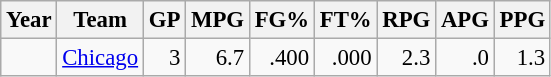<table class="wikitable sortable" style="font-size:95%; text-align:right;">
<tr>
<th>Year</th>
<th>Team</th>
<th>GP</th>
<th>MPG</th>
<th>FG%</th>
<th>FT%</th>
<th>RPG</th>
<th>APG</th>
<th>PPG</th>
</tr>
<tr>
<td style="text-align:left;"></td>
<td style="text-align:left;"><a href='#'>Chicago</a></td>
<td>3</td>
<td>6.7</td>
<td>.400</td>
<td>.000</td>
<td>2.3</td>
<td>.0</td>
<td>1.3</td>
</tr>
</table>
